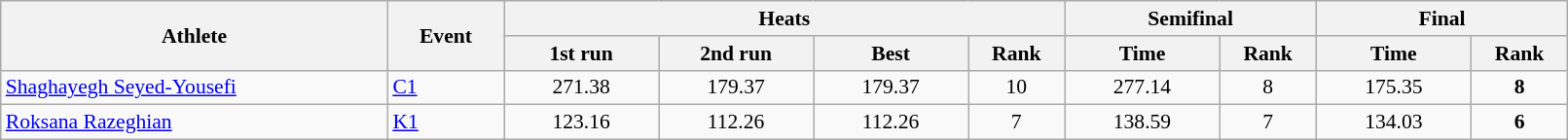<table class="wikitable" width="85%" style="text-align:center; font-size:90%">
<tr>
<th rowspan="2" width="20%">Athlete</th>
<th rowspan="2" width="6%">Event</th>
<th colspan="4">Heats</th>
<th colspan="2">Semifinal</th>
<th colspan="2">Final</th>
</tr>
<tr>
<th width="8%">1st run</th>
<th width="8%">2nd run</th>
<th width="8%">Best</th>
<th width="5%">Rank</th>
<th width="8%">Time</th>
<th width="5%">Rank</th>
<th width="8%">Time</th>
<th width="5%">Rank</th>
</tr>
<tr>
<td align=left><a href='#'>Shaghayegh Seyed-Yousefi</a></td>
<td align=left><a href='#'>C1</a></td>
<td>271.38</td>
<td>179.37</td>
<td>179.37</td>
<td>10 <strong></strong></td>
<td>277.14</td>
<td>8 <strong></strong></td>
<td>175.35</td>
<td><strong>8</strong></td>
</tr>
<tr>
<td align=left><a href='#'>Roksana Razeghian</a></td>
<td align=left><a href='#'>K1</a></td>
<td>123.16</td>
<td>112.26</td>
<td>112.26</td>
<td>7 <strong></strong></td>
<td>138.59</td>
<td>7 <strong></strong></td>
<td>134.03</td>
<td><strong>6</strong></td>
</tr>
</table>
